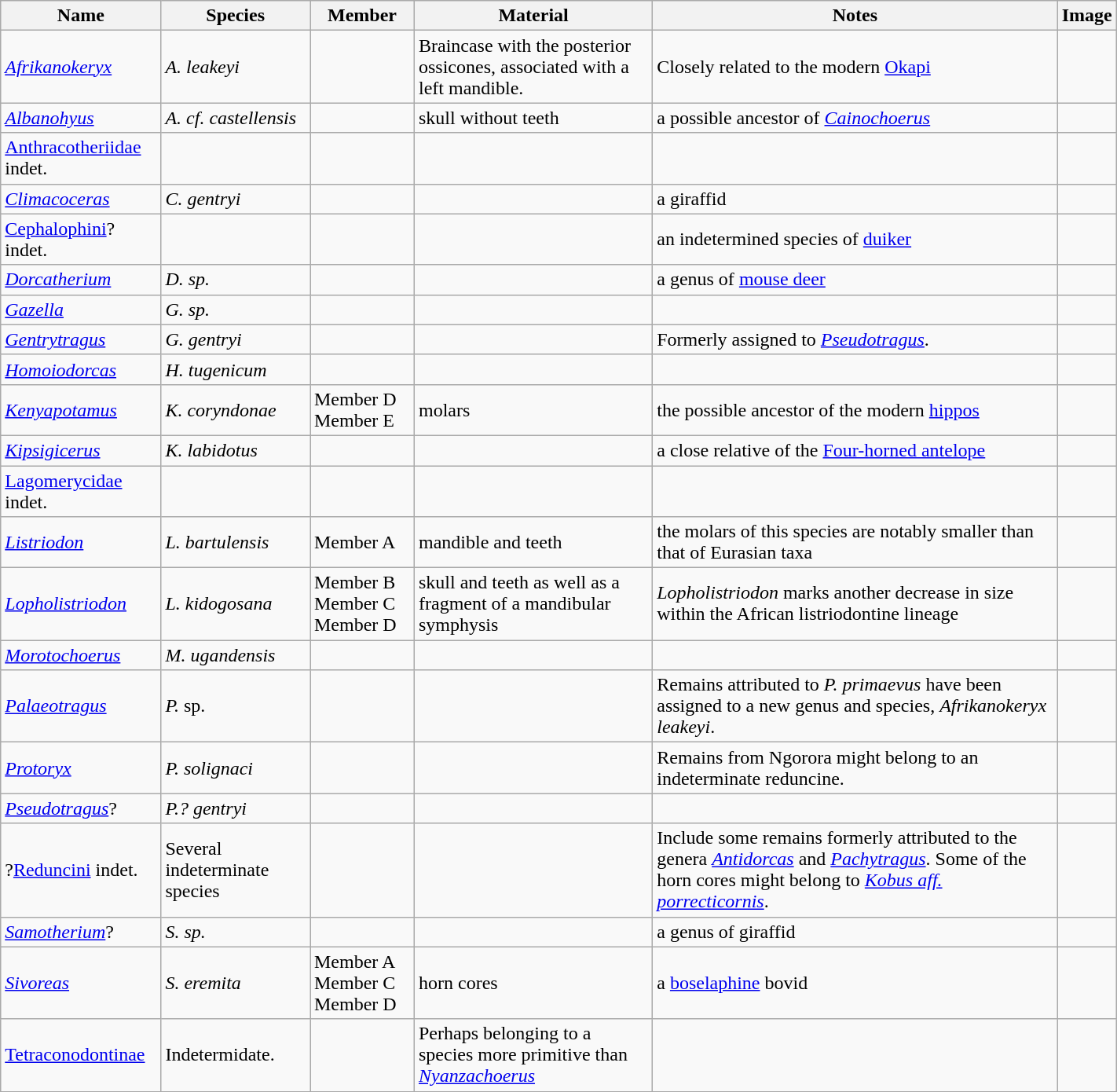<table class="wikitable" align="center" width="75%">
<tr>
<th>Name</th>
<th>Species</th>
<th>Member</th>
<th>Material</th>
<th>Notes</th>
<th>Image</th>
</tr>
<tr>
<td><em><a href='#'>Afrikanokeryx</a></em></td>
<td><em>A. leakeyi</em></td>
<td></td>
<td>Braincase with the posterior ossicones, associated with a left mandible.</td>
<td>Closely related to the modern <a href='#'>Okapi</a></td>
<td></td>
</tr>
<tr>
<td><em><a href='#'>Albanohyus</a></em></td>
<td><em>A. cf. castellensis</em></td>
<td></td>
<td>skull without teeth</td>
<td>a possible ancestor of <em><a href='#'>Cainochoerus</a></em></td>
<td></td>
</tr>
<tr>
<td><a href='#'>Anthracotheriidae</a> indet.</td>
<td></td>
<td></td>
<td></td>
<td></td>
<td></td>
</tr>
<tr>
<td><em><a href='#'>Climacoceras</a></em></td>
<td><em>C. gentryi</em></td>
<td></td>
<td></td>
<td>a giraffid</td>
<td></td>
</tr>
<tr>
<td><a href='#'>Cephalophini</a>? indet.</td>
<td></td>
<td></td>
<td></td>
<td>an indetermined species of <a href='#'>duiker</a></td>
<td></td>
</tr>
<tr>
<td><em><a href='#'>Dorcatherium</a></em> </td>
<td><em>D. sp.</em></td>
<td></td>
<td></td>
<td>a genus of <a href='#'>mouse deer</a></td>
<td></td>
</tr>
<tr>
<td><em><a href='#'>Gazella</a></em></td>
<td><em>G. sp.</em></td>
<td></td>
<td></td>
<td></td>
<td></td>
</tr>
<tr>
<td><em><a href='#'>Gentrytragus</a></em> </td>
<td><em>G. gentryi</em></td>
<td></td>
<td></td>
<td>Formerly assigned to <em><a href='#'>Pseudotragus</a></em>.</td>
<td></td>
</tr>
<tr>
<td><em><a href='#'>Homoiodorcas</a></em></td>
<td><em>H. tugenicum</em></td>
<td></td>
<td></td>
<td></td>
<td></td>
</tr>
<tr>
<td><em><a href='#'>Kenyapotamus</a></em> </td>
<td><em>K. coryndonae</em></td>
<td>Member D Member E</td>
<td>molars</td>
<td>the possible ancestor of the modern <a href='#'>hippos</a></td>
<td></td>
</tr>
<tr>
<td><em><a href='#'>Kipsigicerus</a></em></td>
<td><em>K. labidotus</em></td>
<td></td>
<td></td>
<td>a close relative of the <a href='#'>Four-horned antelope</a></td>
<td></td>
</tr>
<tr>
<td><a href='#'>Lagomerycidae</a> indet.</td>
<td></td>
<td></td>
<td></td>
<td></td>
<td></td>
</tr>
<tr>
<td><em><a href='#'>Listriodon</a></em></td>
<td><em>L. bartulensis</em></td>
<td>Member A</td>
<td>mandible and teeth</td>
<td>the molars of this species are notably smaller than that of Eurasian taxa</td>
<td></td>
</tr>
<tr>
<td><em><a href='#'>Lopholistriodon</a></em></td>
<td><em>L. kidogosana</em></td>
<td>Member B<br>Member C
Member D</td>
<td>skull and teeth as well as a fragment of a mandibular symphysis</td>
<td><em>Lopholistriodon</em> marks another decrease in size within the African listriodontine lineage</td>
<td></td>
</tr>
<tr>
<td><em><a href='#'>Morotochoerus</a></em> </td>
<td><em>M. ugandensis</em></td>
<td></td>
<td></td>
<td></td>
</tr>
<tr>
<td><em><a href='#'>Palaeotragus</a></em></td>
<td><em>P.</em> sp.</td>
<td></td>
<td></td>
<td>Remains attributed to <em>P. primaevus</em> have been assigned to a new genus and species, <em>Afrikanokeryx leakeyi</em>.</td>
<td></td>
</tr>
<tr>
<td><em><a href='#'>Protoryx</a></em></td>
<td><em>P. solignaci</em></td>
<td></td>
<td></td>
<td>Remains from Ngorora might belong to an indeterminate reduncine.</td>
<td></td>
</tr>
<tr>
<td><em><a href='#'>Pseudotragus</a></em>?</td>
<td><em>P.? gentryi</em></td>
<td></td>
<td></td>
<td></td>
<td></td>
</tr>
<tr>
<td>?<a href='#'>Reduncini</a> indet.</td>
<td>Several indeterminate species</td>
<td></td>
<td></td>
<td>Include some remains formerly attributed to the genera <em><a href='#'>Antidorcas</a></em> and <em><a href='#'>Pachytragus</a></em>. Some of the horn cores might belong to <em><a href='#'>Kobus aff. porrecticornis</a></em>.</td>
<td></td>
</tr>
<tr>
<td><em><a href='#'>Samotherium</a></em>?</td>
<td><em>S. sp.</em></td>
<td></td>
<td></td>
<td>a genus of giraffid</td>
<td></td>
</tr>
<tr>
<td><em><a href='#'>Sivoreas</a></em></td>
<td><em>S. eremita</em></td>
<td>Member A<br>Member C
Member D</td>
<td>horn cores</td>
<td>a <a href='#'>boselaphine</a> bovid</td>
<td></td>
</tr>
<tr>
<td><a href='#'>Tetraconodontinae</a></td>
<td>Indetermidate.</td>
<td></td>
<td>Perhaps belonging to a species more primitive than <em><a href='#'>Nyanzachoerus</a></em></td>
<td></td>
</tr>
<tr>
</tr>
</table>
